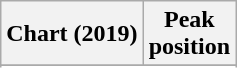<table class="wikitable sortable plainrowheaders" style="text-align:center;">
<tr>
<th scope="col">Chart (2019)</th>
<th scope="col">Peak<br>position</th>
</tr>
<tr>
</tr>
<tr>
</tr>
<tr>
</tr>
</table>
